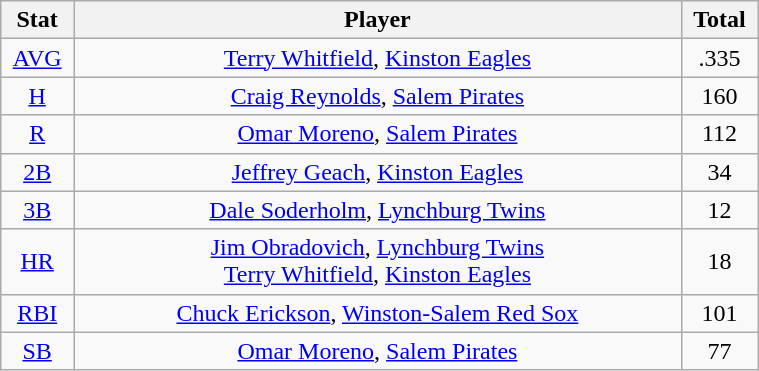<table class="wikitable" width="40%" style="text-align:center;">
<tr>
<th width="5%">Stat</th>
<th width="60%">Player</th>
<th width="5%">Total</th>
</tr>
<tr>
<td><a href='#'>AVG</a></td>
<td><a href='#'>Terry Whitfield</a>, <a href='#'>Kinston Eagles</a></td>
<td>.335</td>
</tr>
<tr>
<td><a href='#'>H</a></td>
<td><a href='#'>Craig Reynolds</a>, <a href='#'>Salem Pirates</a></td>
<td>160</td>
</tr>
<tr>
<td><a href='#'>R</a></td>
<td><a href='#'>Omar Moreno</a>, <a href='#'>Salem Pirates</a></td>
<td>112</td>
</tr>
<tr>
<td><a href='#'>2B</a></td>
<td><a href='#'>Jeffrey Geach</a>, <a href='#'>Kinston Eagles</a></td>
<td>34</td>
</tr>
<tr>
<td><a href='#'>3B</a></td>
<td><a href='#'>Dale Soderholm</a>, <a href='#'>Lynchburg Twins</a></td>
<td>12</td>
</tr>
<tr>
<td><a href='#'>HR</a></td>
<td><a href='#'>Jim Obradovich</a>, <a href='#'>Lynchburg Twins</a> <br> <a href='#'>Terry Whitfield</a>, <a href='#'>Kinston Eagles</a></td>
<td>18</td>
</tr>
<tr>
<td><a href='#'>RBI</a></td>
<td><a href='#'>Chuck Erickson</a>, <a href='#'>Winston-Salem Red Sox</a></td>
<td>101</td>
</tr>
<tr>
<td><a href='#'>SB</a></td>
<td><a href='#'>Omar Moreno</a>, <a href='#'>Salem Pirates</a></td>
<td>77</td>
</tr>
</table>
